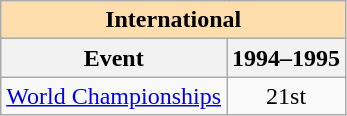<table class="wikitable" style="text-align:center">
<tr>
<th style="background-color: #ffdead; " colspan=2 align=center><strong>International</strong></th>
</tr>
<tr>
<th>Event</th>
<th>1994–1995</th>
</tr>
<tr>
<td align=left><a href='#'>World Championships</a></td>
<td>21st</td>
</tr>
</table>
